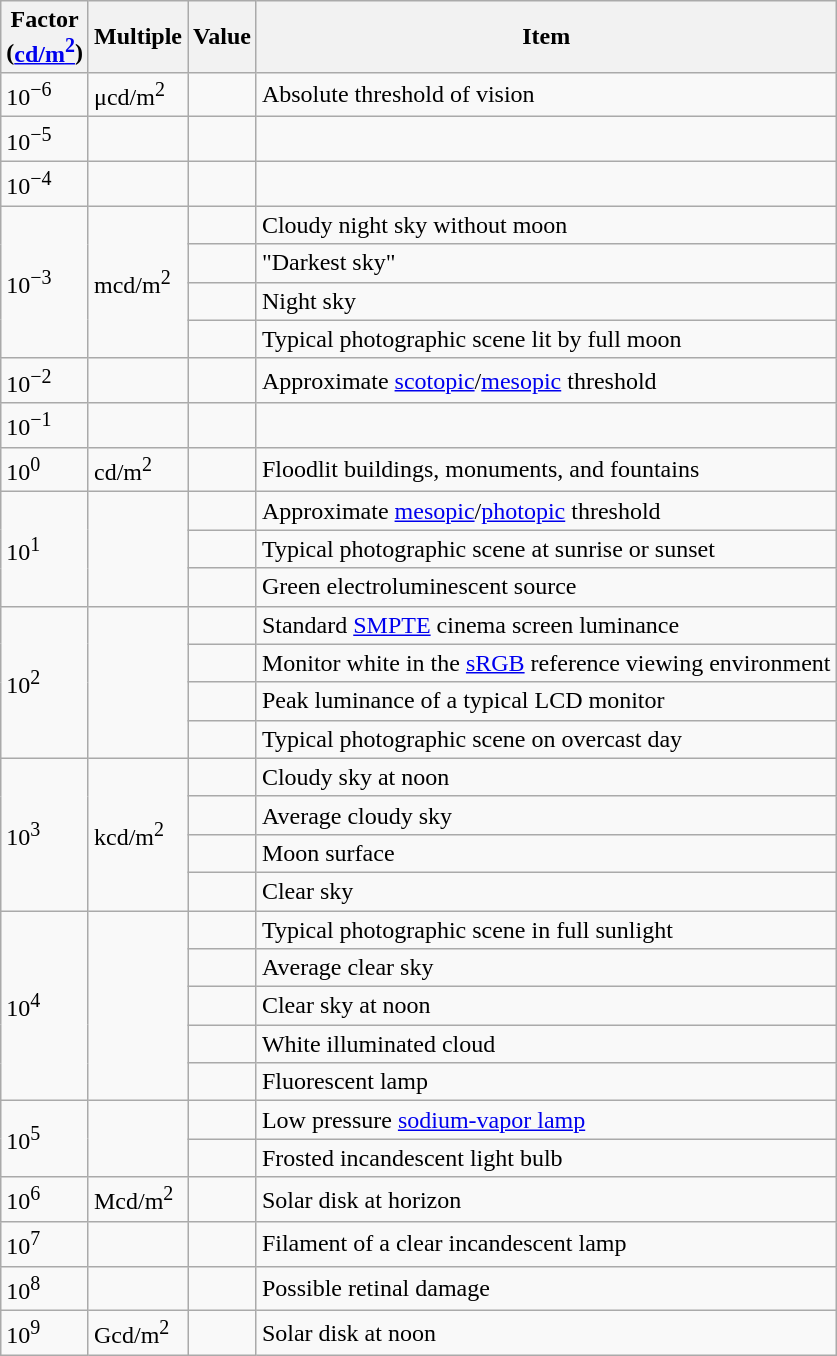<table class="wikitable">
<tr>
<th>Factor<br>(<a href='#'>cd/m<sup>2</sup></a>)</th>
<th>Multiple</th>
<th>Value</th>
<th>Item</th>
</tr>
<tr>
<td>10<sup>−6</sup></td>
<td>μcd/m<sup>2</sup></td>
<td></td>
<td>Absolute threshold of vision</td>
</tr>
<tr>
<td>10<sup>−5</sup></td>
<td></td>
<td></td>
<td></td>
</tr>
<tr>
<td>10<sup>−4</sup></td>
<td></td>
<td></td>
<td></td>
</tr>
<tr>
<td rowspan=4>10<sup>−3</sup></td>
<td rowspan=4>mcd/m<sup>2</sup></td>
<td></td>
<td>Cloudy night sky without moon</td>
</tr>
<tr>
<td></td>
<td>"Darkest sky"</td>
</tr>
<tr>
<td></td>
<td>Night sky</td>
</tr>
<tr>
<td></td>
<td>Typical photographic scene lit by full moon</td>
</tr>
<tr>
<td>10<sup>−2</sup></td>
<td></td>
<td></td>
<td>Approximate <a href='#'>scotopic</a>/<a href='#'>mesopic</a> threshold</td>
</tr>
<tr>
<td>10<sup>−1</sup></td>
<td></td>
<td></td>
<td></td>
</tr>
<tr>
<td>10<sup>0</sup></td>
<td>cd/m<sup>2</sup></td>
<td></td>
<td>Floodlit buildings, monuments, and fountains</td>
</tr>
<tr>
<td rowspan=3>10<sup>1</sup></td>
<td rowspan=3></td>
<td></td>
<td>Approximate <a href='#'>mesopic</a>/<a href='#'>photopic</a> threshold</td>
</tr>
<tr>
<td></td>
<td>Typical photographic scene at sunrise or sunset</td>
</tr>
<tr>
<td></td>
<td>Green electroluminescent source</td>
</tr>
<tr>
<td rowspan=4>10<sup>2</sup></td>
<td rowspan=4></td>
<td></td>
<td>Standard <a href='#'>SMPTE</a> cinema screen luminance</td>
</tr>
<tr>
<td></td>
<td>Monitor white in the <a href='#'>sRGB</a> reference viewing environment</td>
</tr>
<tr>
<td></td>
<td>Peak luminance of a typical LCD monitor</td>
</tr>
<tr>
<td></td>
<td>Typical photographic scene on overcast day</td>
</tr>
<tr>
<td rowspan=4>10<sup>3</sup></td>
<td rowspan=4>kcd/m<sup>2</sup></td>
<td></td>
<td>Cloudy sky at noon</td>
</tr>
<tr>
<td></td>
<td>Average cloudy sky</td>
</tr>
<tr>
<td></td>
<td>Moon surface</td>
</tr>
<tr>
<td></td>
<td>Clear sky</td>
</tr>
<tr>
<td rowspan=5>10<sup>4</sup></td>
<td rowspan=5></td>
<td></td>
<td>Typical photographic scene in full sunlight</td>
</tr>
<tr>
<td></td>
<td>Average clear sky</td>
</tr>
<tr>
<td></td>
<td>Clear sky at noon</td>
</tr>
<tr>
<td></td>
<td>White illuminated cloud</td>
</tr>
<tr>
<td></td>
<td>Fluorescent lamp</td>
</tr>
<tr>
<td rowspan=2>10<sup>5</sup></td>
<td rowspan=2></td>
<td></td>
<td>Low pressure <a href='#'>sodium-vapor lamp</a></td>
</tr>
<tr>
<td></td>
<td>Frosted incandescent light bulb</td>
</tr>
<tr>
<td>10<sup>6</sup></td>
<td>Mcd/m<sup>2</sup></td>
<td></td>
<td>Solar disk at horizon</td>
</tr>
<tr>
<td>10<sup>7</sup></td>
<td></td>
<td></td>
<td>Filament of a clear incandescent lamp</td>
</tr>
<tr>
<td>10<sup>8</sup></td>
<td></td>
<td></td>
<td>Possible retinal damage</td>
</tr>
<tr>
<td>10<sup>9</sup></td>
<td>Gcd/m<sup>2</sup></td>
<td></td>
<td>Solar disk at noon</td>
</tr>
</table>
